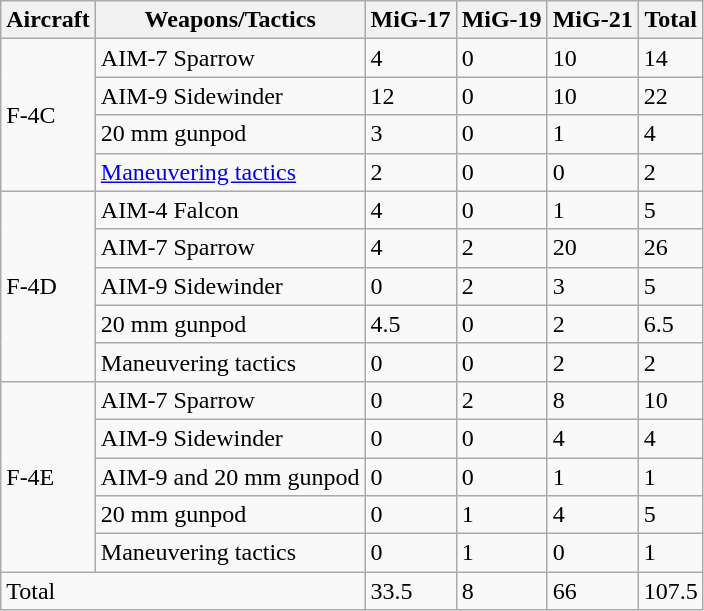<table class="wikitable floatright">
<tr>
<th>Aircraft</th>
<th>Weapons/Tactics</th>
<th>MiG-17</th>
<th>MiG-19</th>
<th>MiG-21</th>
<th>Total</th>
</tr>
<tr>
<td rowspan=4>F-4C</td>
<td>AIM-7 Sparrow</td>
<td>4</td>
<td>0</td>
<td>10</td>
<td>14</td>
</tr>
<tr>
<td>AIM-9 Sidewinder</td>
<td>12</td>
<td>0</td>
<td>10</td>
<td>22</td>
</tr>
<tr>
<td>20 mm gunpod</td>
<td>3</td>
<td>0</td>
<td>1</td>
<td>4</td>
</tr>
<tr>
<td><a href='#'>Maneuvering tactics</a></td>
<td>2</td>
<td>0</td>
<td>0</td>
<td>2</td>
</tr>
<tr>
<td rowspan=5>F-4D</td>
<td>AIM-4 Falcon</td>
<td>4</td>
<td>0</td>
<td>1</td>
<td>5</td>
</tr>
<tr>
<td>AIM-7 Sparrow</td>
<td>4</td>
<td>2</td>
<td>20</td>
<td>26</td>
</tr>
<tr>
<td>AIM-9 Sidewinder</td>
<td>0</td>
<td>2</td>
<td>3</td>
<td>5</td>
</tr>
<tr>
<td>20 mm gunpod</td>
<td>4.5</td>
<td>0</td>
<td>2</td>
<td>6.5</td>
</tr>
<tr>
<td>Maneuvering tactics</td>
<td>0</td>
<td>0</td>
<td>2</td>
<td>2</td>
</tr>
<tr>
<td rowspan=5>F-4E</td>
<td>AIM-7 Sparrow</td>
<td>0</td>
<td>2</td>
<td>8</td>
<td>10</td>
</tr>
<tr>
<td>AIM-9 Sidewinder</td>
<td>0</td>
<td>0</td>
<td>4</td>
<td>4</td>
</tr>
<tr>
<td>AIM-9 and 20 mm gunpod</td>
<td>0</td>
<td>0</td>
<td>1</td>
<td>1</td>
</tr>
<tr>
<td>20 mm gunpod</td>
<td>0</td>
<td>1</td>
<td>4</td>
<td>5</td>
</tr>
<tr>
<td>Maneuvering tactics</td>
<td>0</td>
<td>1</td>
<td>0</td>
<td>1</td>
</tr>
<tr>
<td colspan=2>Total</td>
<td>33.5</td>
<td>8</td>
<td>66</td>
<td>107.5</td>
</tr>
</table>
